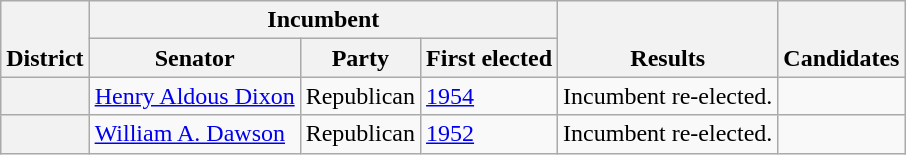<table class=wikitable>
<tr valign=bottom>
<th rowspan=2>District</th>
<th colspan=3>Incumbent</th>
<th rowspan=2>Results</th>
<th rowspan=2>Candidates</th>
</tr>
<tr>
<th>Senator</th>
<th>Party</th>
<th>First elected</th>
</tr>
<tr>
<th></th>
<td><a href='#'>Henry Aldous Dixon</a></td>
<td>Republican</td>
<td><a href='#'>1954</a></td>
<td>Incumbent re-elected.</td>
<td nowrap></td>
</tr>
<tr>
<th></th>
<td><a href='#'>William A. Dawson</a></td>
<td>Republican</td>
<td><a href='#'>1952</a></td>
<td>Incumbent re-elected.</td>
<td nowrap></td>
</tr>
</table>
